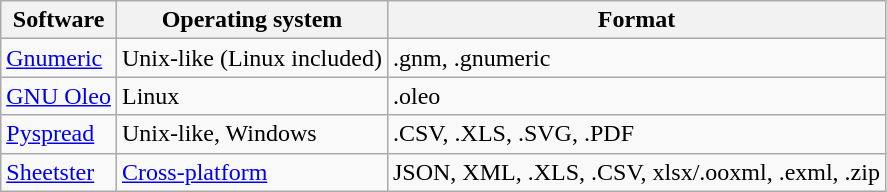<table class="wikitable sortable">
<tr>
<th>Software</th>
<th>Operating system</th>
<th>Format</th>
</tr>
<tr>
<td><a href='#'>Gnumeric</a></td>
<td>Unix-like (Linux included)</td>
<td>.gnm, .gnumeric</td>
</tr>
<tr>
<td><a href='#'>GNU Oleo</a></td>
<td>Linux</td>
<td>.oleo</td>
</tr>
<tr>
<td><a href='#'>Pyspread</a></td>
<td>Unix-like, Windows</td>
<td>.CSV, .XLS, .SVG, .PDF</td>
</tr>
<tr>
<td><a href='#'>Sheetster</a></td>
<td><a href='#'>Cross-platform</a></td>
<td>JSON, XML, .XLS, .CSV, xlsx/.ooxml, .exml, .zip</td>
</tr>
</table>
